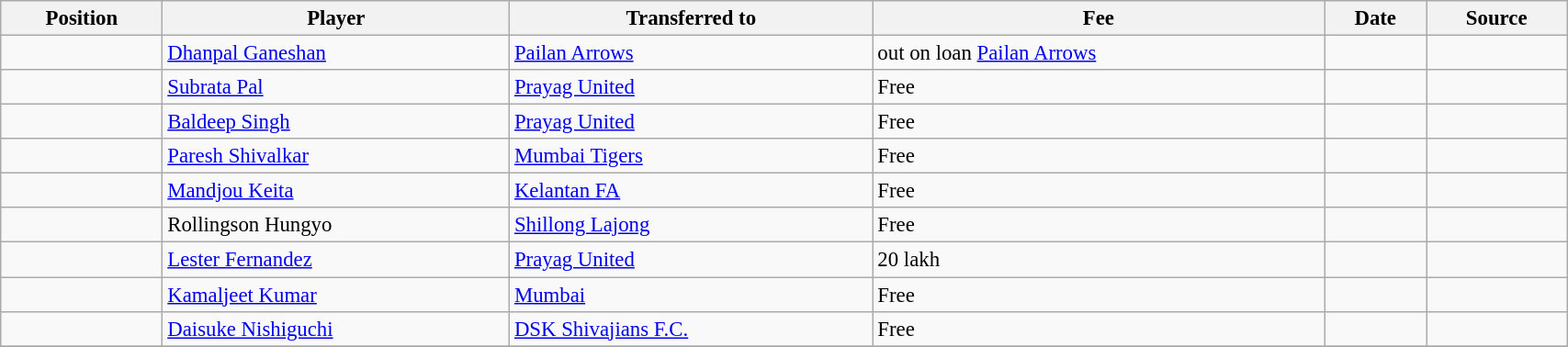<table class="wikitable sortable" style="width:90%; text-align:center; font-size:95%; text-align:left;">
<tr>
<th><strong>Position </strong></th>
<th><strong>Player </strong></th>
<th><strong>Transferred to</strong></th>
<th><strong>Fee</strong></th>
<th><strong>Date</strong></th>
<th><strong>Source</strong></th>
</tr>
<tr>
<td></td>
<td> <a href='#'>Dhanpal Ganeshan</a></td>
<td> <a href='#'>Pailan Arrows</a></td>
<td>out on loan <a href='#'>Pailan Arrows</a></td>
<td></td>
<td></td>
</tr>
<tr>
<td></td>
<td> <a href='#'>Subrata Pal</a></td>
<td> <a href='#'>Prayag United</a></td>
<td>Free</td>
<td></td>
<td></td>
</tr>
<tr>
<td></td>
<td> <a href='#'>Baldeep Singh</a></td>
<td> <a href='#'>Prayag United</a></td>
<td>Free</td>
<td></td>
<td></td>
</tr>
<tr>
<td></td>
<td> <a href='#'>Paresh Shivalkar</a></td>
<td> <a href='#'>Mumbai Tigers</a></td>
<td>Free</td>
<td></td>
<td></td>
</tr>
<tr>
<td></td>
<td> <a href='#'>Mandjou Keita</a></td>
<td> <a href='#'>Kelantan FA</a></td>
<td>Free</td>
<td></td>
<td></td>
</tr>
<tr>
<td></td>
<td> Rollingson Hungyo</td>
<td> <a href='#'>Shillong Lajong</a></td>
<td>Free</td>
<td></td>
<td></td>
</tr>
<tr>
<td></td>
<td> <a href='#'>Lester Fernandez</a></td>
<td> <a href='#'>Prayag United</a></td>
<td>20 lakh</td>
<td></td>
<td></td>
</tr>
<tr>
<td></td>
<td> <a href='#'>Kamaljeet Kumar</a></td>
<td> <a href='#'>Mumbai</a></td>
<td>Free</td>
<td></td>
<td></td>
</tr>
<tr>
<td></td>
<td> <a href='#'>Daisuke Nishiguchi</a></td>
<td> <a href='#'>DSK Shivajians F.C.</a></td>
<td>Free</td>
<td></td>
<td></td>
</tr>
<tr>
</tr>
</table>
